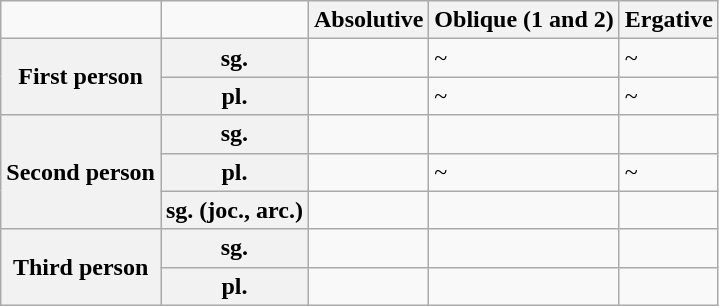<table class="wikitable">
<tr>
<td></td>
<td></td>
<th>Absolutive</th>
<th>Oblique (1 and 2)</th>
<th>Ergative</th>
</tr>
<tr>
<th rowspan="2">First person</th>
<th>sg.</th>
<td></td>
<td> ~ </td>
<td> ~ </td>
</tr>
<tr>
<th>pl.</th>
<td></td>
<td> ~ </td>
<td> ~ </td>
</tr>
<tr>
<th rowspan="3">Second person</th>
<th>sg.</th>
<td></td>
<td></td>
<td></td>
</tr>
<tr>
<th>pl.</th>
<td></td>
<td> ~ </td>
<td> ~ </td>
</tr>
<tr>
<th>sg. (joc., arc.)</th>
<td></td>
<td></td>
<td></td>
</tr>
<tr>
<th rowspan="2">Third person</th>
<th>sg.</th>
<td></td>
<td></td>
<td></td>
</tr>
<tr>
<th>pl.</th>
<td></td>
<td></td>
<td></td>
</tr>
</table>
